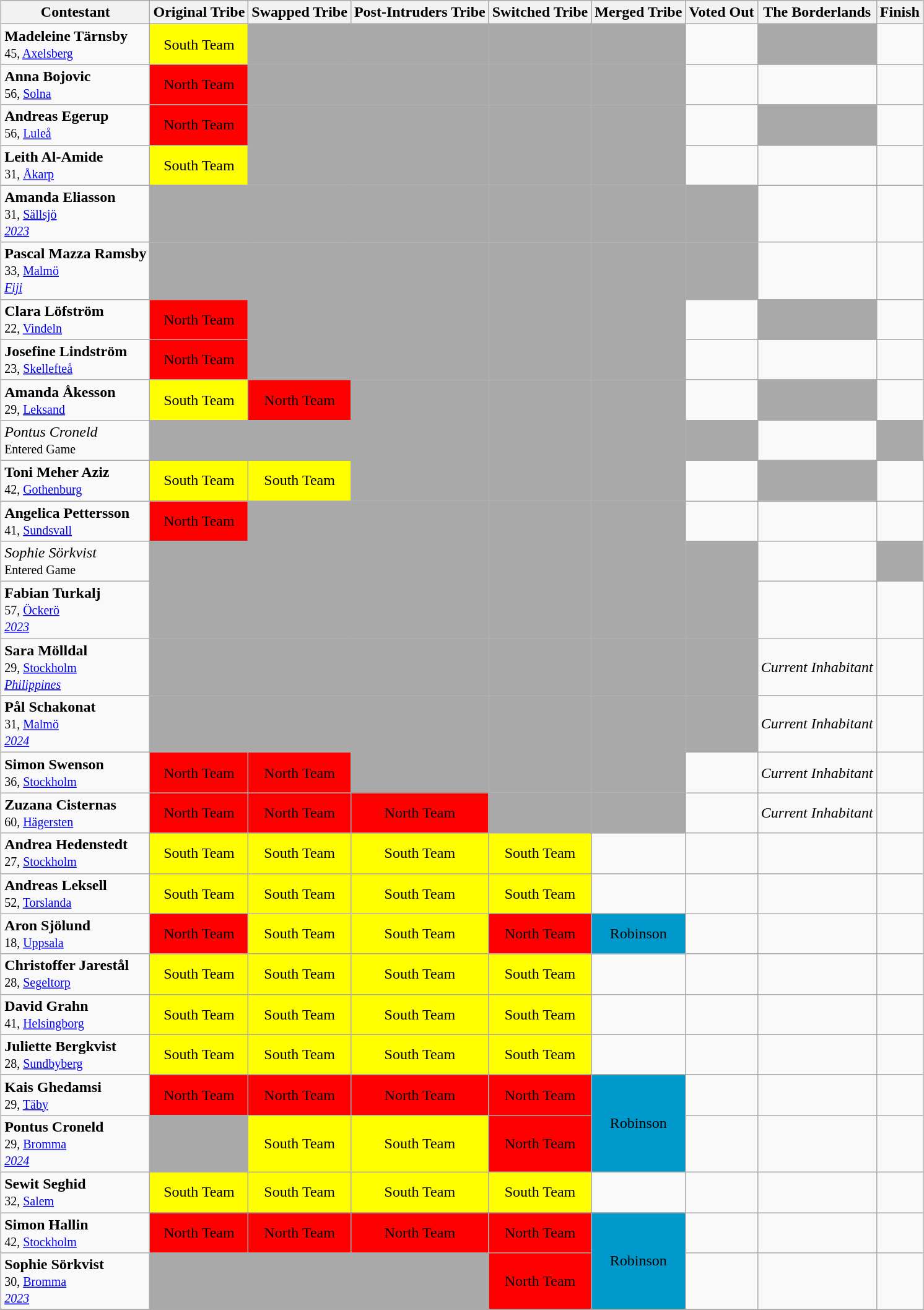<table class="wikitable" style="margin:auto; text-align:center">
<tr>
<th>Contestant</th>
<th>Original Tribe</th>
<th>Swapped Tribe</th>
<th>Post-Intruders Tribe</th>
<th>Switched Tribe</th>
<th>Merged Tribe</th>
<th>Voted Out</th>
<th>The Borderlands</th>
<th>Finish</th>
</tr>
<tr>
<td style="text-align: left;"><strong>Madeleine Tärnsby</strong><br><small>45, <a href='#'>Axelsberg</a></small></td>
<td bgcolor="yellow">South Team</td>
<td bgcolor="darkgrey"></td>
<td bgcolor="darkgrey"></td>
<td bgcolor="darkgrey"></td>
<td bgcolor="darkgrey"></td>
<td></td>
<td bgcolor="darkgrey"></td>
<td></td>
</tr>
<tr>
<td style="text-align: left;"><strong>Anna Bojovic</strong><br><small>56, <a href='#'>Solna</a></small></td>
<td bgcolor="red">North Team</td>
<td bgcolor="darkgrey"></td>
<td bgcolor="darkgrey"></td>
<td bgcolor="darkgrey"></td>
<td bgcolor="darkgrey"></td>
<td></td>
<td></td>
<td></td>
</tr>
<tr>
<td style="text-align: left;"><strong>Andreas Egerup</strong><br><small>56, <a href='#'>Luleå</a></small></td>
<td bgcolor="red">North Team</td>
<td bgcolor="darkgrey"></td>
<td bgcolor="darkgrey"></td>
<td bgcolor="darkgrey"></td>
<td bgcolor="darkgrey"></td>
<td></td>
<td bgcolor="darkgrey"></td>
<td></td>
</tr>
<tr>
<td style="text-align: left;"><strong>Leith Al-Amide</strong><br><small>31, <a href='#'>Åkarp</a></small></td>
<td bgcolor="yellow">South Team</td>
<td bgcolor="darkgrey"></td>
<td bgcolor="darkgrey"></td>
<td bgcolor="darkgrey"></td>
<td bgcolor="darkgrey"></td>
<td></td>
<td></td>
<td></td>
</tr>
<tr>
<td style="text-align: left;"><strong>Amanda Eliasson</strong><br><small>31, <a href='#'>Sällsjö</a><br><em><a href='#'>2023</a></em></small></td>
<td bgcolor="darkgrey"></td>
<td bgcolor="darkgrey"></td>
<td bgcolor="darkgrey"></td>
<td bgcolor="darkgrey"></td>
<td bgcolor="darkgrey"></td>
<td bgcolor="darkgrey"></td>
<td></td>
<td></td>
</tr>
<tr>
<td style="text-align: left;"><strong>Pascal Mazza Ramsby</strong><br><small>33, <a href='#'>Malmö</a><br><em><a href='#'>Fiji</a></em></small></td>
<td bgcolor="darkgrey"></td>
<td bgcolor="darkgrey"></td>
<td bgcolor="darkgrey"></td>
<td bgcolor="darkgrey"></td>
<td bgcolor="darkgrey"></td>
<td bgcolor="darkgrey"></td>
<td></td>
<td></td>
</tr>
<tr>
<td style="text-align: left;"><strong>Clara Löfström</strong><br><small>22, <a href='#'>Vindeln</a></small></td>
<td bgcolor="red">North Team</td>
<td bgcolor="darkgrey"></td>
<td bgcolor="darkgrey"></td>
<td bgcolor="darkgrey"></td>
<td bgcolor="darkgrey"></td>
<td></td>
<td bgcolor="darkgrey"></td>
<td></td>
</tr>
<tr>
<td style="text-align: left;"><strong>Josefine Lindström</strong><br><small>23, <a href='#'>Skellefteå</a></small></td>
<td bgcolor="red">North Team</td>
<td bgcolor="darkgrey"></td>
<td bgcolor="darkgrey"></td>
<td bgcolor="darkgrey"></td>
<td bgcolor="darkgrey"></td>
<td></td>
<td></td>
<td></td>
</tr>
<tr>
<td style="text-align: left;"><strong>Amanda Åkesson</strong><br><small>29, <a href='#'>Leksand</a></small></td>
<td bgcolor="yellow">South Team</td>
<td bgcolor="red">North Team</td>
<td bgcolor="darkgrey"></td>
<td bgcolor="darkgrey"></td>
<td bgcolor="darkgrey"></td>
<td></td>
<td bgcolor="darkgrey"></td>
<td></td>
</tr>
<tr>
<td style="text-align: left;"><em>Pontus Croneld</em><br><small>Entered Game</small></td>
<td bgcolor="darkgrey"></td>
<td bgcolor="darkgrey"></td>
<td bgcolor="darkgrey"></td>
<td bgcolor="darkgrey"></td>
<td bgcolor="darkgrey"></td>
<td bgcolor="darkgrey"></td>
<td></td>
<td bgcolor="darkgrey"></td>
</tr>
<tr>
<td style="text-align: left;"><strong>Toni Meher Aziz</strong><br><small>42, <a href='#'>Gothenburg</a></small></td>
<td bgcolor="yellow">South Team</td>
<td bgcolor="yellow">South Team</td>
<td bgcolor="darkgrey"></td>
<td bgcolor="darkgrey"></td>
<td bgcolor="darkgrey"></td>
<td></td>
<td bgcolor="darkgrey"></td>
<td></td>
</tr>
<tr>
<td style="text-align: left;"><strong>Angelica Pettersson</strong><br><small>41, <a href='#'>Sundsvall</a></small></td>
<td bgcolor="red">North Team</td>
<td bgcolor="darkgrey"></td>
<td bgcolor="darkgrey"></td>
<td bgcolor="darkgrey"></td>
<td bgcolor="darkgrey"></td>
<td></td>
<td></td>
<td></td>
</tr>
<tr>
<td style="text-align: left;"><em>Sophie Sörkvist</em><br><small>Entered Game</small></td>
<td bgcolor="darkgrey"></td>
<td bgcolor="darkgrey"></td>
<td bgcolor="darkgrey"></td>
<td bgcolor="darkgrey"></td>
<td bgcolor="darkgrey"></td>
<td bgcolor="darkgrey"></td>
<td></td>
<td bgcolor="darkgrey"></td>
</tr>
<tr>
<td style="text-align: left;"><strong>Fabian Turkalj</strong><br><small>57, <a href='#'>Öckerö</a><br><em><a href='#'>2023</a></em></small></td>
<td bgcolor="darkgrey"></td>
<td bgcolor="darkgrey"></td>
<td bgcolor="darkgrey"></td>
<td bgcolor="darkgrey"></td>
<td bgcolor="darkgrey"></td>
<td bgcolor="darkgrey"></td>
<td></td>
<td></td>
</tr>
<tr>
<td style="text-align: left;"><strong>Sara Mölldal</strong><br><small>29, <a href='#'>Stockholm</a><br><em><a href='#'>Philippines</a></em></small></td>
<td bgcolor="darkgrey"></td>
<td bgcolor="darkgrey"></td>
<td bgcolor="darkgrey"></td>
<td bgcolor="darkgrey"></td>
<td bgcolor="darkgrey"></td>
<td bgcolor="darkgrey"></td>
<td><em>Current Inhabitant</em></td>
<td></td>
</tr>
<tr>
<td style="text-align: left;"><strong>Pål Schakonat</strong><br><small>31, <a href='#'>Malmö</a><br><em><a href='#'>2024</a></em></small></td>
<td bgcolor="darkgrey"></td>
<td bgcolor="darkgrey"></td>
<td bgcolor="darkgrey"></td>
<td bgcolor="darkgrey"></td>
<td bgcolor="darkgrey"></td>
<td bgcolor="darkgrey"></td>
<td><em>Current Inhabitant</em></td>
<td></td>
</tr>
<tr>
<td style="text-align: left;"><strong>Simon Swenson</strong><br><small>36, <a href='#'>Stockholm</a></small></td>
<td bgcolor="red">North Team</td>
<td bgcolor="red">North Team</td>
<td bgcolor="darkgrey"></td>
<td bgcolor="darkgrey"></td>
<td bgcolor="darkgrey"></td>
<td></td>
<td><em>Current Inhabitant</em></td>
<td></td>
</tr>
<tr>
<td style="text-align: left;"><strong>Zuzana Cisternas</strong><br><small>60, <a href='#'>Hägersten</a></small></td>
<td bgcolor="red">North Team</td>
<td bgcolor="red">North Team</td>
<td bgcolor="red">North Team</td>
<td bgcolor="darkgrey"></td>
<td bgcolor="darkgrey"></td>
<td></td>
<td><em>Current Inhabitant</em></td>
<td></td>
</tr>
<tr>
<td style="text-align: left;"><strong>Andrea Hedenstedt</strong><br><small>27, <a href='#'>Stockholm</a></small></td>
<td bgcolor="yellow">South Team</td>
<td bgcolor="yellow">South Team</td>
<td bgcolor="yellow">South Team</td>
<td bgcolor="yellow">South Team</td>
<td bgcolor=""></td>
<td></td>
<td></td>
<td></td>
</tr>
<tr>
<td style="text-align: left;"><strong>Andreas Leksell</strong><br><small>52, <a href='#'>Torslanda</a></small></td>
<td bgcolor="yellow">South Team</td>
<td bgcolor="yellow">South Team</td>
<td bgcolor="yellow">South Team</td>
<td bgcolor="yellow">South Team</td>
<td bgcolor=""></td>
<td></td>
<td></td>
<td></td>
</tr>
<tr>
<td style="text-align: left;"><strong>Aron Sjölund</strong><br><small>18, <a href='#'>Uppsala</a></small></td>
<td bgcolor="red">North Team</td>
<td bgcolor="yellow">South Team</td>
<td bgcolor="yellow">South Team</td>
<td bgcolor="red">North Team</td>
<td bgcolor="#0099CC">Robinson</td>
<td></td>
<td></td>
<td></td>
</tr>
<tr>
<td style="text-align: left;"><strong>Christoffer Jarestål</strong><br><small>28, <a href='#'>Segeltorp</a></small></td>
<td bgcolor="yellow">South Team</td>
<td bgcolor="yellow">South Team</td>
<td bgcolor="yellow">South Team</td>
<td bgcolor="yellow">South Team</td>
<td bgcolor=""></td>
<td></td>
<td></td>
<td></td>
</tr>
<tr>
<td style="text-align: left;"><strong>David Grahn</strong><br><small>41, <a href='#'>Helsingborg</a></small></td>
<td bgcolor="yellow">South Team</td>
<td bgcolor="yellow">South Team</td>
<td bgcolor="yellow">South Team</td>
<td bgcolor="yellow">South Team</td>
<td bgcolor=""></td>
<td></td>
<td></td>
<td></td>
</tr>
<tr>
<td style="text-align: left;"><strong>Juliette Bergkvist</strong><br><small>28, <a href='#'>Sundbyberg</a></small></td>
<td bgcolor="yellow">South Team</td>
<td bgcolor="yellow">South Team</td>
<td bgcolor="yellow">South Team</td>
<td bgcolor="yellow">South Team</td>
<td bgcolor=""></td>
<td></td>
<td></td>
<td></td>
</tr>
<tr>
<td style="text-align: left;"><strong>Kais Ghedamsi</strong><br><small>29, <a href='#'>Täby</a></small></td>
<td bgcolor="red">North Team</td>
<td bgcolor="red">North Team</td>
<td bgcolor="red">North Team</td>
<td bgcolor="red">North Team</td>
<td rowspan="2" bgcolor="#0099CC">Robinson</td>
<td></td>
<td></td>
<td></td>
</tr>
<tr>
<td style="text-align: left;"><strong>Pontus Croneld</strong><br><small>29, <a href='#'>Bromma</a><br><em><a href='#'>2024</a></em></small></td>
<td bgcolor="darkgrey"></td>
<td bgcolor="yellow">South Team</td>
<td bgcolor="yellow">South Team</td>
<td bgcolor="red">North Team</td>
<td></td>
<td></td>
<td></td>
</tr>
<tr>
<td style="text-align: left;"><strong>Sewit Seghid</strong><br><small>32, <a href='#'>Salem</a></small></td>
<td bgcolor="yellow">South Team</td>
<td bgcolor="yellow">South Team</td>
<td bgcolor="yellow">South Team</td>
<td bgcolor="yellow">South Team</td>
<td bgcolor=""></td>
<td></td>
<td></td>
<td></td>
</tr>
<tr>
<td style="text-align: left;"><strong>Simon Hallin</strong><br><small>42, <a href='#'>Stockholm</a></small></td>
<td bgcolor="red">North Team</td>
<td bgcolor="red">North Team</td>
<td bgcolor="red">North Team</td>
<td bgcolor="red">North Team</td>
<td rowspan="2" bgcolor="#0099CC">Robinson</td>
<td></td>
<td></td>
<td></td>
</tr>
<tr>
<td style="text-align: left;"><strong>Sophie Sörkvist</strong><br><small>30, <a href='#'>Bromma</a><br><em><a href='#'>2023</a></em></small></td>
<td bgcolor="darkgrey"></td>
<td bgcolor="darkgrey"></td>
<td bgcolor="darkgrey"></td>
<td bgcolor="red">North Team</td>
<td></td>
<td></td>
</tr>
<tr>
</tr>
</table>
